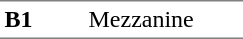<table border=0 cellspacing=0 cellpadding=3>
<tr>
<td style="border-bottom:solid 1px gray;border-top:solid 1px gray;" width=50 valign=top><strong>B1</strong></td>
<td style="border-top:solid 1px gray;border-bottom:solid 1px gray;" width=100 valign=top>Mezzanine</td>
</tr>
</table>
